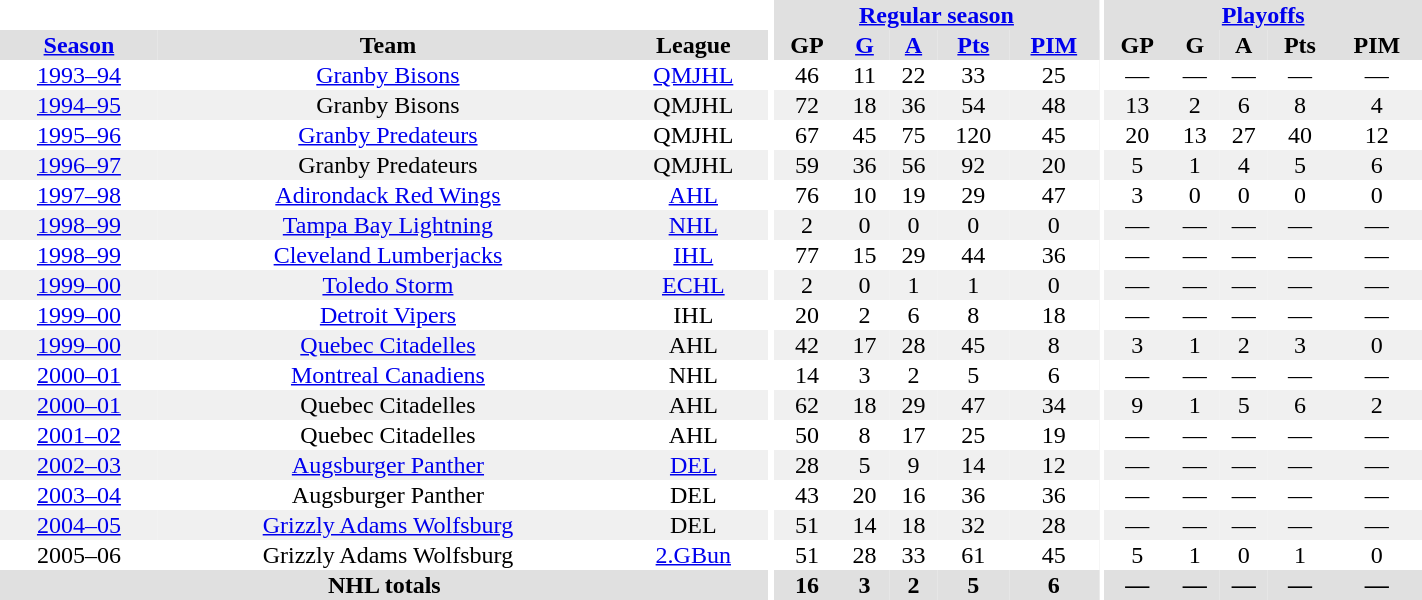<table border="0" cellpadding="1" cellspacing="0" style="text-align:center; width:75%">
<tr bgcolor="#e0e0e0">
<th colspan="3" bgcolor="#ffffff"></th>
<th rowspan="99" bgcolor="#ffffff"></th>
<th colspan="5"><a href='#'>Regular season</a></th>
<th rowspan="99" bgcolor="#ffffff"></th>
<th colspan="5"><a href='#'>Playoffs</a></th>
</tr>
<tr bgcolor="#e0e0e0">
<th><a href='#'>Season</a></th>
<th>Team</th>
<th>League</th>
<th>GP</th>
<th><a href='#'>G</a></th>
<th><a href='#'>A</a></th>
<th><a href='#'>Pts</a></th>
<th><a href='#'>PIM</a></th>
<th>GP</th>
<th>G</th>
<th>A</th>
<th>Pts</th>
<th>PIM</th>
</tr>
<tr ALIGN="center">
<td><a href='#'>1993–94</a></td>
<td><a href='#'>Granby Bisons</a></td>
<td><a href='#'>QMJHL</a></td>
<td>46</td>
<td>11</td>
<td>22</td>
<td>33</td>
<td>25</td>
<td>—</td>
<td>—</td>
<td>—</td>
<td>—</td>
<td>—</td>
</tr>
<tr ALIGN="center" bgcolor="#f0f0f0">
<td><a href='#'>1994–95</a></td>
<td>Granby Bisons</td>
<td>QMJHL</td>
<td>72</td>
<td>18</td>
<td>36</td>
<td>54</td>
<td>48</td>
<td>13</td>
<td>2</td>
<td>6</td>
<td>8</td>
<td>4</td>
</tr>
<tr ALIGN="center">
<td><a href='#'>1995–96</a></td>
<td><a href='#'>Granby Predateurs</a></td>
<td>QMJHL</td>
<td>67</td>
<td>45</td>
<td>75</td>
<td>120</td>
<td>45</td>
<td>20</td>
<td>13</td>
<td>27</td>
<td>40</td>
<td>12</td>
</tr>
<tr ALIGN="center" bgcolor="#f0f0f0">
<td><a href='#'>1996–97</a></td>
<td>Granby Predateurs</td>
<td>QMJHL</td>
<td>59</td>
<td>36</td>
<td>56</td>
<td>92</td>
<td>20</td>
<td>5</td>
<td>1</td>
<td>4</td>
<td>5</td>
<td>6</td>
</tr>
<tr ALIGN="center">
<td><a href='#'>1997–98</a></td>
<td><a href='#'>Adirondack Red Wings</a></td>
<td><a href='#'>AHL</a></td>
<td>76</td>
<td>10</td>
<td>19</td>
<td>29</td>
<td>47</td>
<td>3</td>
<td>0</td>
<td>0</td>
<td>0</td>
<td>0</td>
</tr>
<tr ALIGN="center" bgcolor="#f0f0f0">
<td><a href='#'>1998–99</a></td>
<td><a href='#'>Tampa Bay Lightning</a></td>
<td><a href='#'>NHL</a></td>
<td>2</td>
<td>0</td>
<td>0</td>
<td>0</td>
<td>0</td>
<td>—</td>
<td>—</td>
<td>—</td>
<td>—</td>
<td>—</td>
</tr>
<tr ALIGN="center">
<td><a href='#'>1998–99</a></td>
<td><a href='#'>Cleveland Lumberjacks</a></td>
<td><a href='#'>IHL</a></td>
<td>77</td>
<td>15</td>
<td>29</td>
<td>44</td>
<td>36</td>
<td>—</td>
<td>—</td>
<td>—</td>
<td>—</td>
<td>—</td>
</tr>
<tr ALIGN="center" bgcolor="#f0f0f0">
<td><a href='#'>1999–00</a></td>
<td><a href='#'>Toledo Storm</a></td>
<td><a href='#'>ECHL</a></td>
<td>2</td>
<td>0</td>
<td>1</td>
<td>1</td>
<td>0</td>
<td>—</td>
<td>—</td>
<td>—</td>
<td>—</td>
<td>—</td>
</tr>
<tr ALIGN="center">
<td><a href='#'>1999–00</a></td>
<td><a href='#'>Detroit Vipers</a></td>
<td>IHL</td>
<td>20</td>
<td>2</td>
<td>6</td>
<td>8</td>
<td>18</td>
<td>—</td>
<td>—</td>
<td>—</td>
<td>—</td>
<td>—</td>
</tr>
<tr ALIGN="center" bgcolor="#f0f0f0">
<td><a href='#'>1999–00</a></td>
<td><a href='#'>Quebec Citadelles</a></td>
<td>AHL</td>
<td>42</td>
<td>17</td>
<td>28</td>
<td>45</td>
<td>8</td>
<td>3</td>
<td>1</td>
<td>2</td>
<td>3</td>
<td>0</td>
</tr>
<tr ALIGN="center">
<td><a href='#'>2000–01</a></td>
<td><a href='#'>Montreal Canadiens</a></td>
<td>NHL</td>
<td>14</td>
<td>3</td>
<td>2</td>
<td>5</td>
<td>6</td>
<td>—</td>
<td>—</td>
<td>—</td>
<td>—</td>
<td>—</td>
</tr>
<tr ALIGN="center" bgcolor="#f0f0f0">
<td><a href='#'>2000–01</a></td>
<td>Quebec Citadelles</td>
<td>AHL</td>
<td>62</td>
<td>18</td>
<td>29</td>
<td>47</td>
<td>34</td>
<td>9</td>
<td>1</td>
<td>5</td>
<td>6</td>
<td>2</td>
</tr>
<tr ALIGN="center">
<td><a href='#'>2001–02</a></td>
<td>Quebec Citadelles</td>
<td>AHL</td>
<td>50</td>
<td>8</td>
<td>17</td>
<td>25</td>
<td>19</td>
<td>—</td>
<td>—</td>
<td>—</td>
<td>—</td>
<td>—</td>
</tr>
<tr ALIGN="center" bgcolor="#f0f0f0">
<td><a href='#'>2002–03</a></td>
<td><a href='#'>Augsburger Panther</a></td>
<td><a href='#'>DEL</a></td>
<td>28</td>
<td>5</td>
<td>9</td>
<td>14</td>
<td>12</td>
<td>—</td>
<td>—</td>
<td>—</td>
<td>—</td>
<td>—</td>
</tr>
<tr ALIGN="center">
<td><a href='#'>2003–04</a></td>
<td>Augsburger Panther</td>
<td>DEL</td>
<td>43</td>
<td>20</td>
<td>16</td>
<td>36</td>
<td>36</td>
<td>—</td>
<td>—</td>
<td>—</td>
<td>—</td>
<td>—</td>
</tr>
<tr ALIGN="center" bgcolor="#f0f0f0">
<td><a href='#'>2004–05</a></td>
<td><a href='#'>Grizzly Adams Wolfsburg</a></td>
<td>DEL</td>
<td>51</td>
<td>14</td>
<td>18</td>
<td>32</td>
<td>28</td>
<td>—</td>
<td>—</td>
<td>—</td>
<td>—</td>
<td>—</td>
</tr>
<tr ALIGN="center">
<td>2005–06</td>
<td>Grizzly Adams Wolfsburg</td>
<td><a href='#'>2.GBun</a></td>
<td>51</td>
<td>28</td>
<td>33</td>
<td>61</td>
<td>45</td>
<td>5</td>
<td>1</td>
<td>0</td>
<td>1</td>
<td>0</td>
</tr>
<tr bgcolor="#e0e0e0">
<th colspan="3">NHL totals</th>
<th>16</th>
<th>3</th>
<th>2</th>
<th>5</th>
<th>6</th>
<th>—</th>
<th>—</th>
<th>—</th>
<th>—</th>
<th>—</th>
</tr>
</table>
